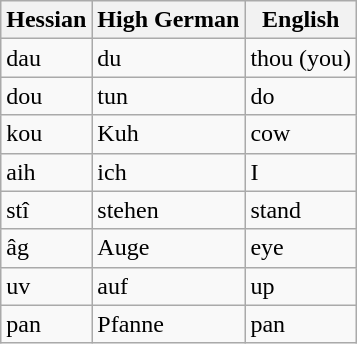<table class="wikitable">
<tr>
<th>Hessian</th>
<th>High German</th>
<th>English</th>
</tr>
<tr>
<td>dau</td>
<td>du</td>
<td>thou (you)</td>
</tr>
<tr>
<td>dou</td>
<td>tun</td>
<td>do</td>
</tr>
<tr>
<td>kou</td>
<td>Kuh</td>
<td>cow</td>
</tr>
<tr>
<td>aih</td>
<td>ich</td>
<td>I</td>
</tr>
<tr>
<td>stî</td>
<td>stehen</td>
<td>stand</td>
</tr>
<tr>
<td>âg</td>
<td>Auge</td>
<td>eye</td>
</tr>
<tr>
<td>uv</td>
<td>auf</td>
<td>up</td>
</tr>
<tr>
<td>pan</td>
<td>Pfanne</td>
<td>pan</td>
</tr>
</table>
